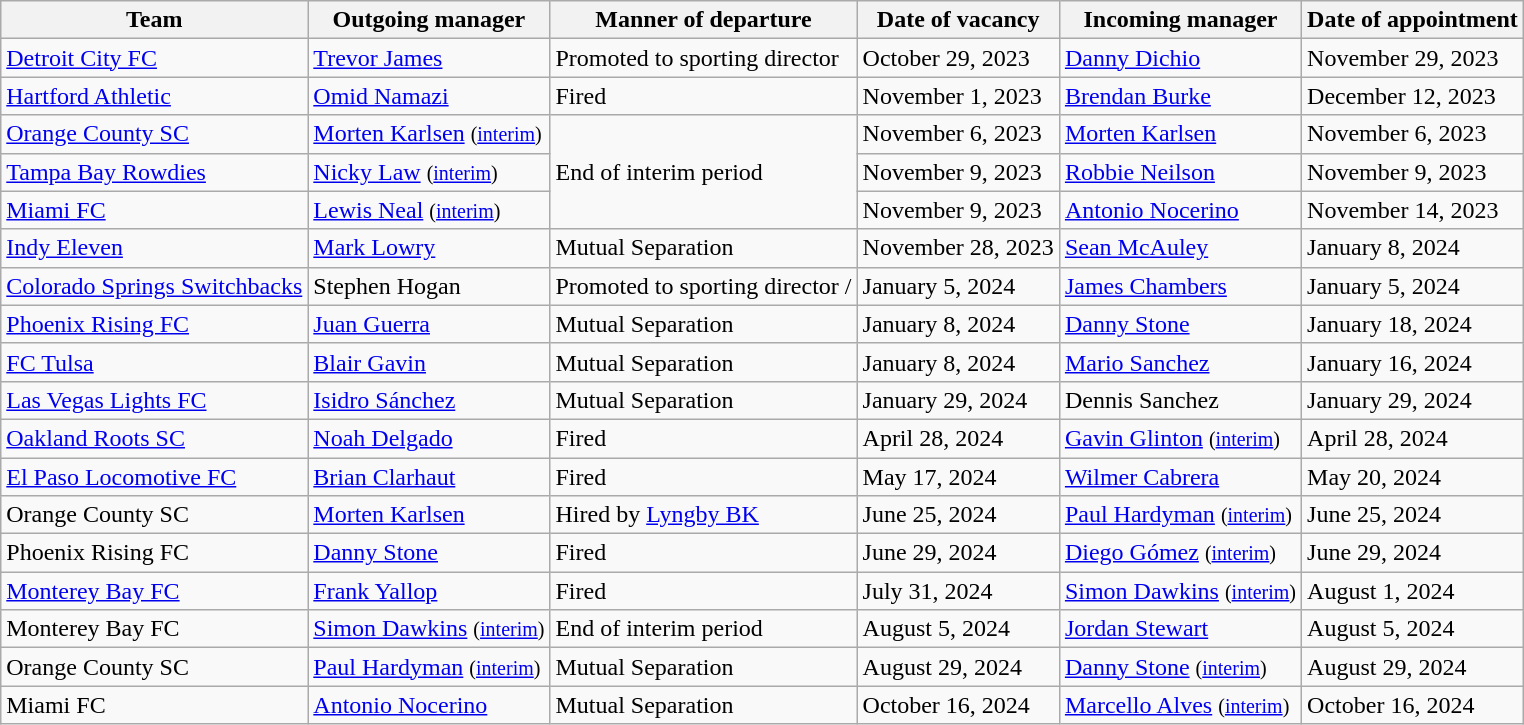<table class="wikitable sortable">
<tr>
<th>Team</th>
<th>Outgoing manager</th>
<th>Manner of departure</th>
<th>Date of vacancy</th>
<th>Incoming manager</th>
<th>Date of appointment</th>
</tr>
<tr>
<td><a href='#'>Detroit City FC</a></td>
<td> <a href='#'>Trevor James</a></td>
<td>Promoted to sporting director</td>
<td>October 29, 2023</td>
<td> <a href='#'>Danny Dichio</a></td>
<td>November 29, 2023</td>
</tr>
<tr>
<td><a href='#'>Hartford Athletic</a></td>
<td> <a href='#'>Omid Namazi</a></td>
<td>Fired</td>
<td>November 1, 2023</td>
<td> <a href='#'>Brendan Burke</a></td>
<td>December 12, 2023</td>
</tr>
<tr>
<td><a href='#'>Orange County SC</a></td>
<td> <a href='#'>Morten Karlsen</a> <small>(<a href='#'>interim</a>)</small></td>
<td rowspan=3>End of interim period</td>
<td>November 6, 2023</td>
<td> <a href='#'>Morten Karlsen</a></td>
<td>November 6, 2023</td>
</tr>
<tr>
<td><a href='#'>Tampa Bay Rowdies</a></td>
<td> <a href='#'>Nicky Law</a> <small>(<a href='#'>interim</a>)</small></td>
<td>November 9, 2023</td>
<td> <a href='#'>Robbie Neilson</a></td>
<td>November 9, 2023</td>
</tr>
<tr>
<td><a href='#'>Miami FC</a></td>
<td> <a href='#'>Lewis Neal</a> <small>(<a href='#'>interim</a>)</small></td>
<td>November 9, 2023</td>
<td> <a href='#'>Antonio Nocerino</a></td>
<td>November 14, 2023</td>
</tr>
<tr>
<td><a href='#'>Indy Eleven</a></td>
<td> <a href='#'>Mark Lowry</a></td>
<td>Mutual Separation</td>
<td>November 28, 2023</td>
<td> <a href='#'>Sean McAuley</a></td>
<td>January 8, 2024</td>
</tr>
<tr>
<td><a href='#'>Colorado Springs Switchbacks</a></td>
<td> Stephen Hogan</td>
<td>Promoted to sporting director / </td>
<td>January 5, 2024</td>
<td> <a href='#'>James Chambers</a></td>
<td>January 5, 2024</td>
</tr>
<tr>
<td><a href='#'>Phoenix Rising FC</a></td>
<td> <a href='#'>Juan Guerra</a></td>
<td>Mutual Separation</td>
<td>January 8, 2024</td>
<td> <a href='#'>Danny Stone</a></td>
<td>January 18, 2024</td>
</tr>
<tr>
<td><a href='#'>FC Tulsa</a></td>
<td> <a href='#'>Blair Gavin</a></td>
<td>Mutual Separation</td>
<td>January 8, 2024</td>
<td> <a href='#'>Mario Sanchez</a></td>
<td>January 16, 2024</td>
</tr>
<tr>
<td><a href='#'>Las Vegas Lights FC</a></td>
<td> <a href='#'>Isidro Sánchez</a></td>
<td>Mutual Separation</td>
<td>January 29, 2024</td>
<td> Dennis Sanchez</td>
<td>January 29, 2024</td>
</tr>
<tr>
<td><a href='#'>Oakland Roots SC</a></td>
<td> <a href='#'>Noah Delgado</a></td>
<td>Fired</td>
<td>April 28, 2024</td>
<td> <a href='#'>Gavin Glinton</a> <small>(<a href='#'>interim</a>)</small></td>
<td>April 28, 2024</td>
</tr>
<tr>
<td><a href='#'>El Paso Locomotive FC</a></td>
<td> <a href='#'>Brian Clarhaut</a></td>
<td>Fired</td>
<td>May 17, 2024</td>
<td> <a href='#'>Wilmer Cabrera</a></td>
<td>May 20, 2024</td>
</tr>
<tr>
<td>Orange County SC</td>
<td> <a href='#'>Morten Karlsen</a></td>
<td>Hired by  <a href='#'>Lyngby BK</a></td>
<td>June 25, 2024</td>
<td> <a href='#'>Paul Hardyman</a> <small>(<a href='#'>interim</a>)</small></td>
<td>June 25, 2024</td>
</tr>
<tr>
<td>Phoenix Rising FC</td>
<td> <a href='#'>Danny Stone</a></td>
<td>Fired</td>
<td>June 29, 2024</td>
<td> <a href='#'>Diego Gómez</a> <small>(<a href='#'>interim</a>)</small></td>
<td>June 29, 2024</td>
</tr>
<tr>
<td><a href='#'>Monterey Bay FC</a></td>
<td> <a href='#'>Frank Yallop</a></td>
<td>Fired</td>
<td>July 31, 2024</td>
<td> <a href='#'>Simon Dawkins</a> <small>(<a href='#'>interim</a>)</small></td>
<td>August 1, 2024</td>
</tr>
<tr>
<td>Monterey Bay FC</td>
<td> <a href='#'>Simon Dawkins</a> <small>(<a href='#'>interim</a>)</small></td>
<td>End of interim period</td>
<td>August 5, 2024</td>
<td> <a href='#'>Jordan Stewart</a></td>
<td>August 5, 2024</td>
</tr>
<tr>
<td>Orange County SC</td>
<td> <a href='#'>Paul Hardyman</a> <small>(<a href='#'>interim</a>)</small></td>
<td>Mutual Separation</td>
<td>August 29, 2024</td>
<td> <a href='#'>Danny Stone</a> <small>(<a href='#'>interim</a>)</small></td>
<td>August 29, 2024</td>
</tr>
<tr>
<td>Miami FC</td>
<td> <a href='#'>Antonio Nocerino</a></td>
<td>Mutual Separation</td>
<td>October 16, 2024</td>
<td> <a href='#'>Marcello Alves</a> <small>(<a href='#'>interim</a>)</small></td>
<td>October 16, 2024</td>
</tr>
</table>
